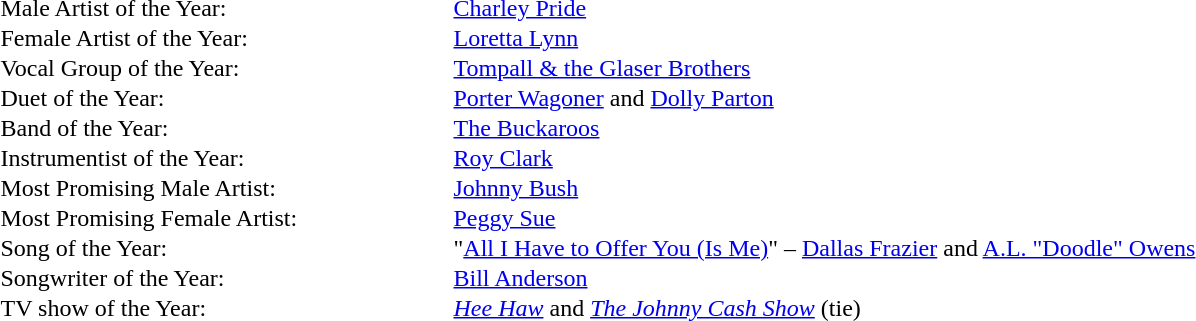<table cellspacing="0" border="0" cellpadding="1">
<tr>
<td style="width:300px;">Male Artist of the Year:</td>
<td><a href='#'>Charley Pride</a></td>
</tr>
<tr>
<td>Female Artist of the Year:</td>
<td><a href='#'>Loretta Lynn</a></td>
</tr>
<tr>
<td>Vocal Group of the Year:</td>
<td><a href='#'>Tompall & the Glaser Brothers</a></td>
</tr>
<tr>
<td>Duet of the Year:</td>
<td><a href='#'>Porter Wagoner</a> and <a href='#'>Dolly Parton</a></td>
</tr>
<tr>
<td>Band of the Year:</td>
<td><a href='#'>The Buckaroos</a></td>
</tr>
<tr>
<td>Instrumentist of the Year:</td>
<td><a href='#'>Roy Clark</a></td>
</tr>
<tr>
<td>Most Promising Male Artist:</td>
<td><a href='#'>Johnny Bush</a></td>
</tr>
<tr>
<td>Most Promising Female Artist:</td>
<td><a href='#'>Peggy Sue</a></td>
</tr>
<tr>
<td>Song of the Year:</td>
<td>"<a href='#'>All I Have to Offer You (Is Me)</a>" – <a href='#'>Dallas Frazier</a> and <a href='#'>A.L. "Doodle" Owens</a></td>
</tr>
<tr>
<td>Songwriter of the Year:</td>
<td><a href='#'>Bill Anderson</a></td>
</tr>
<tr>
<td>TV show of the Year:</td>
<td><em><a href='#'>Hee Haw</a></em> and <em><a href='#'>The Johnny Cash Show</a></em> (tie)</td>
</tr>
<tr>
</tr>
</table>
